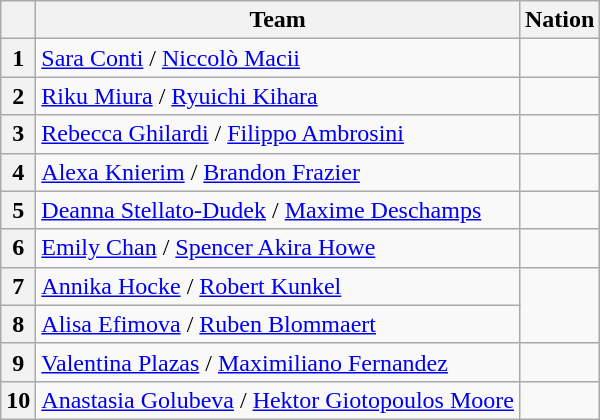<table class="wikitable sortable" style="text-align: left">
<tr>
<th scope="col"></th>
<th scope="col">Team</th>
<th scope="col">Nation</th>
</tr>
<tr>
<th scope="row">1</th>
<td><a href='#'>Sara Conti</a> / <a href='#'>Niccolò Macii</a></td>
<td></td>
</tr>
<tr>
<th scope="row">2</th>
<td><a href='#'>Riku Miura</a> / <a href='#'>Ryuichi Kihara</a></td>
<td></td>
</tr>
<tr>
<th scope="row">3</th>
<td><a href='#'>Rebecca Ghilardi</a> / <a href='#'>Filippo Ambrosini</a></td>
<td></td>
</tr>
<tr>
<th scope="row">4</th>
<td><a href='#'>Alexa Knierim</a> / <a href='#'>Brandon Frazier</a></td>
<td></td>
</tr>
<tr>
<th scope="row">5</th>
<td><a href='#'>Deanna Stellato-Dudek</a> / <a href='#'>Maxime Deschamps</a></td>
<td></td>
</tr>
<tr>
<th scope="row">6</th>
<td><a href='#'>Emily Chan</a> / <a href='#'>Spencer Akira Howe</a></td>
<td></td>
</tr>
<tr>
<th scope="row">7</th>
<td><a href='#'>Annika Hocke</a> / <a href='#'>Robert Kunkel</a></td>
<td rowspan="2"></td>
</tr>
<tr>
<th scope="row">8</th>
<td><a href='#'>Alisa Efimova</a> / <a href='#'>Ruben Blommaert</a></td>
</tr>
<tr>
<th scope="row">9</th>
<td><a href='#'>Valentina Plazas</a> / <a href='#'>Maximiliano Fernandez</a></td>
<td></td>
</tr>
<tr>
<th scope="row">10</th>
<td><a href='#'>Anastasia Golubeva</a> / <a href='#'>Hektor Giotopoulos Moore</a></td>
<td></td>
</tr>
</table>
